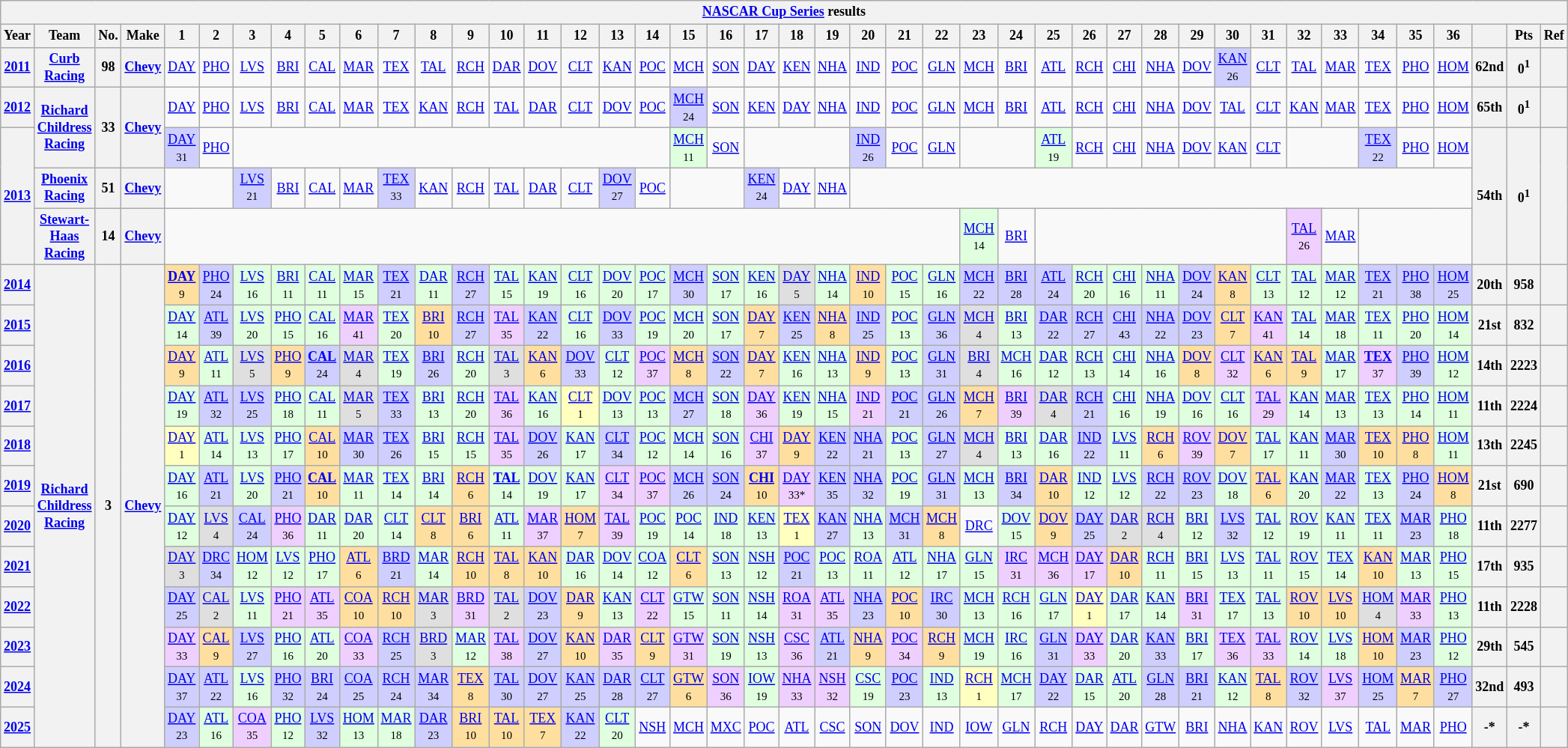<table class="wikitable" style="text-align:center; font-size:75%">
<tr>
<th colspan=43><a href='#'>NASCAR Cup Series</a> results</th>
</tr>
<tr>
<th>Year</th>
<th>Team</th>
<th>No.</th>
<th>Make</th>
<th>1</th>
<th>2</th>
<th>3</th>
<th>4</th>
<th>5</th>
<th>6</th>
<th>7</th>
<th>8</th>
<th>9</th>
<th>10</th>
<th>11</th>
<th>12</th>
<th>13</th>
<th>14</th>
<th>15</th>
<th>16</th>
<th>17</th>
<th>18</th>
<th>19</th>
<th>20</th>
<th>21</th>
<th>22</th>
<th>23</th>
<th>24</th>
<th>25</th>
<th>26</th>
<th>27</th>
<th>28</th>
<th>29</th>
<th>30</th>
<th>31</th>
<th>32</th>
<th>33</th>
<th>34</th>
<th>35</th>
<th>36</th>
<th></th>
<th>Pts</th>
<th>Ref</th>
</tr>
<tr>
<th><a href='#'>2011</a></th>
<th><a href='#'>Curb Racing</a></th>
<th>98</th>
<th><a href='#'>Chevy</a></th>
<td><a href='#'>DAY</a></td>
<td><a href='#'>PHO</a></td>
<td><a href='#'>LVS</a></td>
<td><a href='#'>BRI</a></td>
<td><a href='#'>CAL</a></td>
<td><a href='#'>MAR</a></td>
<td><a href='#'>TEX</a></td>
<td><a href='#'>TAL</a></td>
<td><a href='#'>RCH</a></td>
<td><a href='#'>DAR</a></td>
<td><a href='#'>DOV</a></td>
<td><a href='#'>CLT</a></td>
<td><a href='#'>KAN</a></td>
<td><a href='#'>POC</a></td>
<td><a href='#'>MCH</a></td>
<td><a href='#'>SON</a></td>
<td><a href='#'>DAY</a></td>
<td><a href='#'>KEN</a></td>
<td><a href='#'>NHA</a></td>
<td><a href='#'>IND</a></td>
<td><a href='#'>POC</a></td>
<td><a href='#'>GLN</a></td>
<td><a href='#'>MCH</a></td>
<td><a href='#'>BRI</a></td>
<td><a href='#'>ATL</a></td>
<td><a href='#'>RCH</a></td>
<td><a href='#'>CHI</a></td>
<td><a href='#'>NHA</a></td>
<td><a href='#'>DOV</a></td>
<td style="background:#CFCFFF;"><a href='#'>KAN</a><br><small>26</small></td>
<td><a href='#'>CLT</a></td>
<td><a href='#'>TAL</a></td>
<td><a href='#'>MAR</a></td>
<td><a href='#'>TEX</a></td>
<td><a href='#'>PHO</a></td>
<td><a href='#'>HOM</a></td>
<th>62nd</th>
<th>0<sup>1</sup></th>
<th></th>
</tr>
<tr>
<th><a href='#'>2012</a></th>
<th rowspan=2><a href='#'>Richard Childress Racing</a></th>
<th rowspan=2>33</th>
<th rowspan=2><a href='#'>Chevy</a></th>
<td><a href='#'>DAY</a></td>
<td><a href='#'>PHO</a></td>
<td><a href='#'>LVS</a></td>
<td><a href='#'>BRI</a></td>
<td><a href='#'>CAL</a></td>
<td><a href='#'>MAR</a></td>
<td><a href='#'>TEX</a></td>
<td><a href='#'>KAN</a></td>
<td><a href='#'>RCH</a></td>
<td><a href='#'>TAL</a></td>
<td><a href='#'>DAR</a></td>
<td><a href='#'>CLT</a></td>
<td><a href='#'>DOV</a></td>
<td><a href='#'>POC</a></td>
<td style="background:#CFCFFF;"><a href='#'>MCH</a><br><small>24</small></td>
<td><a href='#'>SON</a></td>
<td><a href='#'>KEN</a></td>
<td><a href='#'>DAY</a></td>
<td><a href='#'>NHA</a></td>
<td><a href='#'>IND</a></td>
<td><a href='#'>POC</a></td>
<td><a href='#'>GLN</a></td>
<td><a href='#'>MCH</a></td>
<td><a href='#'>BRI</a></td>
<td><a href='#'>ATL</a></td>
<td><a href='#'>RCH</a></td>
<td><a href='#'>CHI</a></td>
<td><a href='#'>NHA</a></td>
<td><a href='#'>DOV</a></td>
<td><a href='#'>TAL</a></td>
<td><a href='#'>CLT</a></td>
<td><a href='#'>KAN</a></td>
<td><a href='#'>MAR</a></td>
<td><a href='#'>TEX</a></td>
<td><a href='#'>PHO</a></td>
<td><a href='#'>HOM</a></td>
<th>65th</th>
<th>0<sup>1</sup></th>
<th></th>
</tr>
<tr>
<th rowspan=3><a href='#'>2013</a></th>
<td style="background:#CFCFFF;"><a href='#'>DAY</a><br><small>31</small></td>
<td><a href='#'>PHO</a></td>
<td colspan=12></td>
<td style="background:#DFFFDF;"><a href='#'>MCH</a><br><small>11</small></td>
<td><a href='#'>SON</a></td>
<td colspan=3></td>
<td style="background:#CFCFFF;"><a href='#'>IND</a><br><small>26</small></td>
<td><a href='#'>POC</a></td>
<td><a href='#'>GLN</a></td>
<td colspan=2></td>
<td style="background:#DFFFDF;"><a href='#'>ATL</a><br><small>19</small></td>
<td><a href='#'>RCH</a></td>
<td><a href='#'>CHI</a></td>
<td><a href='#'>NHA</a></td>
<td><a href='#'>DOV</a></td>
<td><a href='#'>KAN</a></td>
<td><a href='#'>CLT</a></td>
<td colspan=2></td>
<td style="background:#CFCFFF;"><a href='#'>TEX</a><br><small>22</small></td>
<td><a href='#'>PHO</a></td>
<td><a href='#'>HOM</a></td>
<th rowspan=3>54th</th>
<th rowspan=3>0<sup>1</sup></th>
<th rowspan=3></th>
</tr>
<tr>
<th><a href='#'>Phoenix Racing</a></th>
<th>51</th>
<th><a href='#'>Chevy</a></th>
<td colspan=2></td>
<td style="background:#CFCFFF;"><a href='#'>LVS</a><br><small>21</small></td>
<td><a href='#'>BRI</a></td>
<td><a href='#'>CAL</a></td>
<td><a href='#'>MAR</a></td>
<td style="background:#CFCFFF;"><a href='#'>TEX</a><br><small>33</small></td>
<td><a href='#'>KAN</a></td>
<td><a href='#'>RCH</a></td>
<td><a href='#'>TAL</a></td>
<td><a href='#'>DAR</a></td>
<td><a href='#'>CLT</a></td>
<td style="background:#CFCFFF;"><a href='#'>DOV</a><br><small>27</small></td>
<td><a href='#'>POC</a></td>
<td colspan=2></td>
<td style="background:#CFCFFF;"><a href='#'>KEN</a><br><small>24</small></td>
<td><a href='#'>DAY</a></td>
<td><a href='#'>NHA</a></td>
<td colspan=17></td>
</tr>
<tr>
<th><a href='#'>Stewart-Haas Racing</a></th>
<th>14</th>
<th><a href='#'>Chevy</a></th>
<td colspan=22></td>
<td style="background:#DFFFDF;"><a href='#'>MCH</a><br><small>14</small></td>
<td><a href='#'>BRI</a></td>
<td colspan=7></td>
<td style="background:#EFCFFF;"><a href='#'>TAL</a><br><small>26</small></td>
<td><a href='#'>MAR</a></td>
<td colspan=3></td>
</tr>
<tr>
<th><a href='#'>2014</a></th>
<th rowspan=12><a href='#'>Richard Childress Racing</a></th>
<th rowspan=12>3</th>
<th rowspan=12><a href='#'>Chevy</a></th>
<td style="background:#FFDF9F;"><strong><a href='#'>DAY</a></strong><br><small>9</small></td>
<td style="background:#CFCFFF;"><a href='#'>PHO</a><br><small>24</small></td>
<td style="background:#DFFFDF;"><a href='#'>LVS</a><br><small>16</small></td>
<td style="background:#DFFFDF;"><a href='#'>BRI</a><br><small>11</small></td>
<td style="background:#DFFFDF;"><a href='#'>CAL</a><br><small>11</small></td>
<td style="background:#DFFFDF;"><a href='#'>MAR</a><br><small>15</small></td>
<td style="background:#CFCFFF;"><a href='#'>TEX</a><br><small>21</small></td>
<td style="background:#DFFFDF;"><a href='#'>DAR</a><br><small>11</small></td>
<td style="background:#CFCFFF;"><a href='#'>RCH</a><br><small>27</small></td>
<td style="background:#DFFFDF;"><a href='#'>TAL</a><br><small>15</small></td>
<td style="background:#DFFFDF;"><a href='#'>KAN</a><br><small>19</small></td>
<td style="background:#DFFFDF;"><a href='#'>CLT</a><br><small>16</small></td>
<td style="background:#DFFFDF;"><a href='#'>DOV</a><br><small>20</small></td>
<td style="background:#DFFFDF;"><a href='#'>POC</a><br><small>17</small></td>
<td style="background:#CFCFFF;"><a href='#'>MCH</a><br><small>30</small></td>
<td style="background:#DFFFDF;"><a href='#'>SON</a><br><small>17</small></td>
<td style="background:#DFFFDF;"><a href='#'>KEN</a><br><small>16</small></td>
<td style="background:#DFDFDF;"><a href='#'>DAY</a><br><small>5</small></td>
<td style="background:#DFFFDF;"><a href='#'>NHA</a><br><small>14</small></td>
<td style="background:#FFDF9F;"><a href='#'>IND</a><br><small>10</small></td>
<td style="background:#DFFFDF;"><a href='#'>POC</a><br><small>15</small></td>
<td style="background:#DFFFDF;"><a href='#'>GLN</a><br><small>16</small></td>
<td style="background:#CFCFFF;"><a href='#'>MCH</a><br><small>22</small></td>
<td style="background:#CFCFFF;"><a href='#'>BRI</a><br><small>28</small></td>
<td style="background:#CFCFFF;"><a href='#'>ATL</a><br><small>24</small></td>
<td style="background:#DFFFDF;"><a href='#'>RCH</a><br><small>20</small></td>
<td style="background:#DFFFDF;"><a href='#'>CHI</a><br><small>16</small></td>
<td style="background:#DFFFDF;"><a href='#'>NHA</a><br><small>11</small></td>
<td style="background:#CFCFFF;"><a href='#'>DOV</a><br><small>24</small></td>
<td style="background:#FFDF9F;"><a href='#'>KAN</a><br><small>8</small></td>
<td style="background:#DFFFDF;"><a href='#'>CLT</a><br><small>13</small></td>
<td style="background:#DFFFDF;"><a href='#'>TAL</a><br><small>12</small></td>
<td style="background:#DFFFDF;"><a href='#'>MAR</a><br><small>12</small></td>
<td style="background:#CFCFFF;"><a href='#'>TEX</a><br><small>21</small></td>
<td style="background:#CFCFFF;"><a href='#'>PHO</a><br><small>38</small></td>
<td style="background:#CFCFFF;"><a href='#'>HOM</a><br><small>25</small></td>
<th>20th</th>
<th>958</th>
<th></th>
</tr>
<tr>
<th><a href='#'>2015</a></th>
<td style="background:#DFFFDF;"><a href='#'>DAY</a><br><small>14</small></td>
<td style="background:#CFCFFF;"><a href='#'>ATL</a><br><small>39</small></td>
<td style="background:#DFFFDF;"><a href='#'>LVS</a><br><small>20</small></td>
<td style="background:#DFFFDF;"><a href='#'>PHO</a><br><small>15</small></td>
<td style="background:#DFFFDF;"><a href='#'>CAL</a><br><small>16</small></td>
<td style="background:#EFCFFF;"><a href='#'>MAR</a><br><small>41</small></td>
<td style="background:#DFFFDF;"><a href='#'>TEX</a><br><small>20</small></td>
<td style="background:#FFDF9F;"><a href='#'>BRI</a><br><small>10</small></td>
<td style="background:#CFCFFF;"><a href='#'>RCH</a><br><small>27</small></td>
<td style="background:#EFCFFF;"><a href='#'>TAL</a><br><small>35</small></td>
<td style="background:#CFCFFF;"><a href='#'>KAN</a><br><small>22</small></td>
<td style="background:#DFFFDF;"><a href='#'>CLT</a><br><small>16</small></td>
<td style="background:#CFCFFF;"><a href='#'>DOV</a><br><small>33</small></td>
<td style="background:#DFFFDF;"><a href='#'>POC</a><br><small>19</small></td>
<td style="background:#DFFFDF;"><a href='#'>MCH</a><br><small>20</small></td>
<td style="background:#DFFFDF;"><a href='#'>SON</a><br><small>17</small></td>
<td style="background:#FFDF9F;"><a href='#'>DAY</a><br><small>7</small></td>
<td style="background:#CFCFFF;"><a href='#'>KEN</a><br><small>25</small></td>
<td style="background:#FFDF9F;"><a href='#'>NHA</a><br><small>8</small></td>
<td style="background:#CFCFFF;"><a href='#'>IND</a><br><small>25</small></td>
<td style="background:#DFFFDF;"><a href='#'>POC</a><br><small>13</small></td>
<td style="background:#CFCFFF;"><a href='#'>GLN</a><br><small>36</small></td>
<td style="background:#DFDFDF;"><a href='#'>MCH</a><br><small>4</small></td>
<td style="background:#DFFFDF;"><a href='#'>BRI</a><br><small>13</small></td>
<td style="background:#CFCFFF;"><a href='#'>DAR</a><br><small>22</small></td>
<td style="background:#CFCFFF;"><a href='#'>RCH</a><br><small>27</small></td>
<td style="background:#CFCFFF;"><a href='#'>CHI</a><br><small>43</small></td>
<td style="background:#CFCFFF;"><a href='#'>NHA</a><br><small>22</small></td>
<td style="background:#CFCFFF;"><a href='#'>DOV</a><br><small>23</small></td>
<td style="background:#FFDF9F;"><a href='#'>CLT</a><br><small>7</small></td>
<td style="background:#EFCFFF;"><a href='#'>KAN</a><br><small>41</small></td>
<td style="background:#DFFFDF;"><a href='#'>TAL</a><br><small>14</small></td>
<td style="background:#DFFFDF;"><a href='#'>MAR</a><br><small>18</small></td>
<td style="background:#DFFFDF;"><a href='#'>TEX</a><br><small>11</small></td>
<td style="background:#DFFFDF;"><a href='#'>PHO</a><br><small>20</small></td>
<td style="background:#DFFFDF;"><a href='#'>HOM</a><br><small>14</small></td>
<th>21st</th>
<th>832</th>
<th></th>
</tr>
<tr>
<th><a href='#'>2016</a></th>
<td style="background:#FFDF9F;"><a href='#'>DAY</a><br><small>9</small></td>
<td style="background:#DFFFDF;"><a href='#'>ATL</a><br><small>11</small></td>
<td style="background:#DFDFDF;"><a href='#'>LVS</a><br><small>5</small></td>
<td style="background:#FFDF9F;"><a href='#'>PHO</a><br><small>9</small></td>
<td style="background:#CFCFFF;"><strong><a href='#'>CAL</a></strong><br><small>24</small></td>
<td style="background:#DFDFDF;"><a href='#'>MAR</a><br><small>4</small></td>
<td style="background:#DFFFDF;"><a href='#'>TEX</a><br><small>19</small></td>
<td style="background:#CFCFFF;"><a href='#'>BRI</a><br><small>26</small></td>
<td style="background:#DFFFDF;"><a href='#'>RCH</a><br><small>20</small></td>
<td style="background:#DFDFDF;"><a href='#'>TAL</a><br><small>3</small></td>
<td style="background:#FFDF9F;"><a href='#'>KAN</a><br><small>6</small></td>
<td style="background:#CFCFFF;"><a href='#'>DOV</a><br><small>33</small></td>
<td style="background:#DFFFDF;"><a href='#'>CLT</a><br><small>12</small></td>
<td style="background:#EFCFFF;"><a href='#'>POC</a><br><small>37</small></td>
<td style="background:#FFDF9F;"><a href='#'>MCH</a><br><small>8</small></td>
<td style="background:#CFCFFF;"><a href='#'>SON</a><br><small>22</small></td>
<td style="background:#FFDF9F;"><a href='#'>DAY</a><br><small>7</small></td>
<td style="background:#DFFFDF;"><a href='#'>KEN</a><br><small>16</small></td>
<td style="background:#DFFFDF;"><a href='#'>NHA</a><br><small>13</small></td>
<td style="background:#FFDF9F;"><a href='#'>IND</a><br><small>9</small></td>
<td style="background:#DFFFDF;"><a href='#'>POC</a><br><small>13</small></td>
<td style="background:#CFCFFF;"><a href='#'>GLN</a><br><small>31</small></td>
<td style="background:#DFDFDF;"><a href='#'>BRI</a><br><small>4</small></td>
<td style="background:#DFFFDF;"><a href='#'>MCH</a><br><small>16</small></td>
<td style="background:#DFFFDF;"><a href='#'>DAR</a><br><small>12</small></td>
<td style="background:#DFFFDF;"><a href='#'>RCH</a><br><small>13</small></td>
<td style="background:#DFFFDF;"><a href='#'>CHI</a><br><small>14</small></td>
<td style="background:#DFFFDF;"><a href='#'>NHA</a><br><small>16</small></td>
<td style="background:#FFDF9F;"><a href='#'>DOV</a><br><small>8</small></td>
<td style="background:#EFCFFF;"><a href='#'>CLT</a><br><small>32</small></td>
<td style="background:#FFDF9F;"><a href='#'>KAN</a><br><small>6</small></td>
<td style="background:#FFDF9F;"><a href='#'>TAL</a><br><small>9</small></td>
<td style="background:#DFFFDF;"><a href='#'>MAR</a><br><small>17</small></td>
<td style="background:#EFCFFF;"><strong><a href='#'>TEX</a></strong><br><small>37</small></td>
<td style="background:#CFCFFF;"><a href='#'>PHO</a><br><small>39</small></td>
<td style="background:#DFFFDF;"><a href='#'>HOM</a><br><small>12</small></td>
<th>14th</th>
<th>2223</th>
<th></th>
</tr>
<tr>
<th><a href='#'>2017</a></th>
<td style="background:#DFFFDF;"><a href='#'>DAY</a><br><small>19</small></td>
<td style="background:#CFCFFF;"><a href='#'>ATL</a><br><small>32</small></td>
<td style="background:#CFCFFF;"><a href='#'>LVS</a><br><small>25</small></td>
<td style="background:#DFFFDF;"><a href='#'>PHO</a><br><small>18</small></td>
<td style="background:#DFFFDF;"><a href='#'>CAL</a><br><small>11</small></td>
<td style="background:#DFDFDF;"><a href='#'>MAR</a><br><small>5</small></td>
<td style="background:#CFCFFF;"><a href='#'>TEX</a><br><small>33</small></td>
<td style="background:#DFFFDF;"><a href='#'>BRI</a><br><small>13</small></td>
<td style="background:#DFFFDF;"><a href='#'>RCH</a><br><small>20</small></td>
<td style="background:#EFCFFF;"><a href='#'>TAL</a><br><small>36</small></td>
<td style="background:#DFFFDF;"><a href='#'>KAN</a><br><small>16</small></td>
<td style="background:#FFFFBF;"><a href='#'>CLT</a><br><small>1</small></td>
<td style="background:#DFFFDF;"><a href='#'>DOV</a><br><small>13</small></td>
<td style="background:#DFFFDF;"><a href='#'>POC</a><br><small>13</small></td>
<td style="background:#CFCFFF;"><a href='#'>MCH</a><br><small>27</small></td>
<td style="background:#DFFFDF;"><a href='#'>SON</a><br><small>18</small></td>
<td style="background:#EFCFFF;"><a href='#'>DAY</a><br><small>36</small></td>
<td style="background:#DFFFDF;"><a href='#'>KEN</a><br><small>19</small></td>
<td style="background:#DFFFDF;"><a href='#'>NHA</a><br><small>15</small></td>
<td style="background:#EFCFFF;"><a href='#'>IND</a><br><small>21</small></td>
<td style="background:#CFCFFF;"><a href='#'>POC</a><br><small>21</small></td>
<td style="background:#CFCFFF;"><a href='#'>GLN</a><br><small>26</small></td>
<td style="background:#FFDF9F;"><a href='#'>MCH</a><br><small>7</small></td>
<td style="background:#EFCFFF;"><a href='#'>BRI</a><br><small>39</small></td>
<td style="background:#DFDFDF;"><a href='#'>DAR</a><br><small>4</small></td>
<td style="background:#CFCFFF;"><a href='#'>RCH</a><br><small>21</small></td>
<td style="background:#DFFFDF;"><a href='#'>CHI</a><br><small>16</small></td>
<td style="background:#DFFFDF;"><a href='#'>NHA</a><br><small>19</small></td>
<td style="background:#DFFFDF;"><a href='#'>DOV</a><br><small>16</small></td>
<td style="background:#DFFFDF;"><a href='#'>CLT</a><br><small>16</small></td>
<td style="background:#EFCFFF;"><a href='#'>TAL</a><br><small>29</small></td>
<td style="background:#DFFFDF;"><a href='#'>KAN</a><br><small>14</small></td>
<td style="background:#DFFFDF;"><a href='#'>MAR</a><br><small>13</small></td>
<td style="background:#DFFFDF;"><a href='#'>TEX</a><br><small>13</small></td>
<td style="background:#DFFFDF;"><a href='#'>PHO</a><br><small>14</small></td>
<td style="background:#DFFFDF;"><a href='#'>HOM</a><br><small>11</small></td>
<th>11th</th>
<th>2224</th>
<th></th>
</tr>
<tr>
<th><a href='#'>2018</a></th>
<td style="background:#FFFFBF;"><a href='#'>DAY</a><br><small>1</small></td>
<td style="background:#DFFFDF;"><a href='#'>ATL</a><br><small>14</small></td>
<td style="background:#DFFFDF;"><a href='#'>LVS</a><br><small>13</small></td>
<td style="background:#DFFFDF;"><a href='#'>PHO</a><br><small>17</small></td>
<td style="background:#FFDF9F;"><a href='#'>CAL</a><br><small>10</small></td>
<td style="background:#CFCFFF;"><a href='#'>MAR</a><br><small>30</small></td>
<td style="background:#CFCFFF;"><a href='#'>TEX</a><br><small>26</small></td>
<td style="background:#DFFFDF;"><a href='#'>BRI</a><br><small>15</small></td>
<td style="background:#DFFFDF;"><a href='#'>RCH</a><br><small>15</small></td>
<td style="background:#EFCFFF;"><a href='#'>TAL</a><br><small>35</small></td>
<td style="background:#CFCFFF;"><a href='#'>DOV</a><br><small>26</small></td>
<td style="background:#DFFFDF;"><a href='#'>KAN</a><br><small>17</small></td>
<td style="background:#CFCFFF;"><a href='#'>CLT</a><br><small>34</small></td>
<td style="background:#DFFFDF;"><a href='#'>POC</a><br><small>12</small></td>
<td style="background:#DFFFDF;"><a href='#'>MCH</a><br><small>14</small></td>
<td style="background:#DFFFDF;"><a href='#'>SON</a><br><small>16</small></td>
<td style="background:#EFCFFF;"><a href='#'>CHI</a><br><small>37</small></td>
<td style="background:#FFDF9F;"><a href='#'>DAY</a><br><small>9</small></td>
<td style="background:#CFCFFF;"><a href='#'>KEN</a><br><small>22</small></td>
<td style="background:#CFCFFF;"><a href='#'>NHA</a><br><small>21</small></td>
<td style="background:#DFFFDF;"><a href='#'>POC</a><br><small>13</small></td>
<td style="background:#CFCFFF;"><a href='#'>GLN</a><br><small>27</small></td>
<td style="background:#DFDFDF;"><a href='#'>MCH</a><br><small>4</small></td>
<td style="background:#DFFFDF;"><a href='#'>BRI</a><br><small>13</small></td>
<td style="background:#DFFFDF;"><a href='#'>DAR</a><br><small>16</small></td>
<td style="background:#CFCFFF;"><a href='#'>IND</a><br><small>22</small></td>
<td style="background:#DFFFDF;"><a href='#'>LVS</a><br><small>11</small></td>
<td style="background:#FFDF9F;"><a href='#'>RCH</a><br><small>6</small></td>
<td style="background:#EFCFFF;"><a href='#'>ROV</a><br><small>39</small></td>
<td style="background:#FFDF9F;"><a href='#'>DOV</a><br><small>7</small></td>
<td style="background:#DFFFDF;"><a href='#'>TAL</a><br><small>17</small></td>
<td style="background:#DFFFDF;"><a href='#'>KAN</a><br><small>11</small></td>
<td style="background:#CFCFFF;"><a href='#'>MAR</a><br><small>30</small></td>
<td style="background:#FFDF9F;"><a href='#'>TEX</a><br><small>10</small></td>
<td style="background:#FFDF9F;"><a href='#'>PHO</a><br><small>8</small></td>
<td style="background:#DFFFDF;"><a href='#'>HOM</a><br><small>11</small></td>
<th>13th</th>
<th>2245</th>
<th></th>
</tr>
<tr>
<th><a href='#'>2019</a></th>
<td style="background:#DFFFDF;"><a href='#'>DAY</a><br><small>16</small></td>
<td style="background:#CFCFFF;"><a href='#'>ATL</a><br><small>21</small></td>
<td style="background:#DFFFDF;"><a href='#'>LVS</a><br><small>20</small></td>
<td style="background:#CFCFFF;"><a href='#'>PHO</a><br><small>21</small></td>
<td style="background:#FFDF9F;"><strong><a href='#'>CAL</a></strong><br><small>10</small></td>
<td style="background:#DFFFDF;"><a href='#'>MAR</a><br><small>11</small></td>
<td style="background:#DFFFDF;"><a href='#'>TEX</a><br><small>14</small></td>
<td style="background:#DFFFDF;"><a href='#'>BRI</a><br><small>14</small></td>
<td style="background:#FFDF9F;"><a href='#'>RCH</a><br><small>6</small></td>
<td style="background:#DFFFDF;"><strong><a href='#'>TAL</a></strong><br><small>14</small></td>
<td style="background:#DFFFDF;"><a href='#'>DOV</a><br><small>19</small></td>
<td style="background:#DFFFDF;"><a href='#'>KAN</a><br><small>17</small></td>
<td style="background:#EFCFFF;"><a href='#'>CLT</a><br><small>34</small></td>
<td style="background:#EFCFFF;"><a href='#'>POC</a><br><small>37</small></td>
<td style="background:#CFCFFF;"><a href='#'>MCH</a><br><small>26</small></td>
<td style="background:#CFCFFF;"><a href='#'>SON</a><br><small>24</small></td>
<td style="background:#FFDF9F;"><strong><a href='#'>CHI</a></strong><br><small>10</small></td>
<td style="background:#EFCFFF;"><a href='#'>DAY</a><br><small>33*</small></td>
<td style="background:#CFCFFF;"><a href='#'>KEN</a><br><small>35</small></td>
<td style="background:#CFCFFF;"><a href='#'>NHA</a><br><small>32</small></td>
<td style="background:#DFFFDF;"><a href='#'>POC</a><br><small>19</small></td>
<td style="background:#CFCFFF;"><a href='#'>GLN</a><br><small>31</small></td>
<td style="background:#DFFFDF;"><a href='#'>MCH</a><br><small>13</small></td>
<td style="background:#CFCFFF;"><a href='#'>BRI</a><br><small>34</small></td>
<td style="background:#FFDF9F;"><a href='#'>DAR</a><br><small>10</small></td>
<td style="background:#DFFFDF;"><a href='#'>IND</a><br><small>12</small></td>
<td style="background:#DFFFDF;"><a href='#'>LVS</a><br><small>12</small></td>
<td style="background:#CFCFFF;"><a href='#'>RCH</a><br><small>22</small></td>
<td style="background:#CFCFFF;"><a href='#'>ROV</a><br><small>23</small></td>
<td style="background:#DFFFDF;"><a href='#'>DOV</a><br><small>18</small></td>
<td style="background:#FFDF9F;"><a href='#'>TAL</a><br><small>6</small></td>
<td style="background:#DFFFDF;"><a href='#'>KAN</a><br><small>20</small></td>
<td style="background:#CFCFFF;"><a href='#'>MAR</a><br><small>22</small></td>
<td style="background:#DFFFDF;"><a href='#'>TEX</a><br><small>13</small></td>
<td style="background:#CFCFFF;"><a href='#'>PHO</a><br><small>24</small></td>
<td style="background:#FFDF9F;"><a href='#'>HOM</a><br><small>8</small></td>
<th>21st</th>
<th>690</th>
<th></th>
</tr>
<tr>
<th><a href='#'>2020</a></th>
<td style="background:#DFFFDF;"><a href='#'>DAY</a><br><small>12</small></td>
<td style="background:#DFDFDF;"><a href='#'>LVS</a><br><small>4</small></td>
<td style="background:#CFCFFF;"><a href='#'>CAL</a><br><small>24</small></td>
<td style="background:#EFCFFF;"><a href='#'>PHO</a><br><small>36</small></td>
<td style="background:#DFFFDF;"><a href='#'>DAR</a><br><small>11</small></td>
<td style="background:#DFFFDF;"><a href='#'>DAR</a><br><small>20</small></td>
<td style="background:#DFFFDF;"><a href='#'>CLT</a><br><small>14</small></td>
<td style="background:#FFDF9F;"><a href='#'>CLT</a><br><small>8</small></td>
<td style="background:#FFDF9F;"><a href='#'>BRI</a><br><small>6</small></td>
<td style="background:#DFFFDF;"><a href='#'>ATL</a><br><small>11</small></td>
<td style="background:#EFCFFF;"><a href='#'>MAR</a><br><small>37</small></td>
<td style="background:#FFDF9F;"><a href='#'>HOM</a><br><small>7</small></td>
<td style="background:#EFCFFF;"><a href='#'>TAL</a><br><small>39</small></td>
<td style="background:#DFFFDF;"><a href='#'>POC</a><br><small>19</small></td>
<td style="background:#DFFFDF;"><a href='#'>POC</a><br><small>14</small></td>
<td style="background:#DFFFDF;"><a href='#'>IND</a><br><small>18</small></td>
<td style="background:#DFFFDF;"><a href='#'>KEN</a><br><small>13</small></td>
<td style="background:#FFFFBF;"><a href='#'>TEX</a><br><small>1</small></td>
<td style="background:#CFCFFF;"><a href='#'>KAN</a><br><small>27</small></td>
<td style="background:#DFFFDF;"><a href='#'>NHA</a><br><small>13</small></td>
<td style="background:#CFCFFF;"><a href='#'>MCH</a><br><small>31</small></td>
<td style="background:#FFDF9F;"><a href='#'>MCH</a><br><small>8</small></td>
<td><a href='#'>DRC</a></td>
<td style="background:#DFFFDF;"><a href='#'>DOV</a><br><small>15</small></td>
<td style="background:#FFDF9F;"><a href='#'>DOV</a><br><small>9</small></td>
<td style="background:#CFCFFF;"><a href='#'>DAY</a><br><small>25</small></td>
<td style="background:#DFDFDF;"><a href='#'>DAR</a><br><small>2</small></td>
<td style="background:#DFDFDF;"><a href='#'>RCH</a><br><small>4</small></td>
<td style="background:#DFFFDF;"><a href='#'>BRI</a><br><small>12</small></td>
<td style="background:#CFCFFF;"><a href='#'>LVS</a><br><small>32</small></td>
<td style="background:#DFFFDF;"><a href='#'>TAL</a><br><small>12</small></td>
<td style="background:#DFFFDF;"><a href='#'>ROV</a><br><small>19</small></td>
<td style="background:#DFFFDF;"><a href='#'>KAN</a><br><small>11</small></td>
<td style="background:#DFFFDF;"><a href='#'>TEX</a><br><small>11</small></td>
<td style="background:#CFCFFF;"><a href='#'>MAR</a><br><small>23</small></td>
<td style="background:#DFFFDF;"><a href='#'>PHO</a><br><small>18</small></td>
<th>11th</th>
<th>2277</th>
<th></th>
</tr>
<tr>
<th><a href='#'>2021</a></th>
<td style="background:#DFDFDF;"><a href='#'>DAY</a><br><small>3</small></td>
<td style="background:#CFCFFF;"><a href='#'>DRC</a><br><small>34</small></td>
<td style="background:#DFFFDF;"><a href='#'>HOM</a><br><small>12</small></td>
<td style="background:#DFFFDF;"><a href='#'>LVS</a><br><small>12</small></td>
<td style="background:#DFFFDF;"><a href='#'>PHO</a><br><small>17</small></td>
<td style="background:#FFDF9F;"><a href='#'>ATL</a><br><small>6</small></td>
<td style="background:#CFCFFF;"><a href='#'>BRD</a><br><small>21</small></td>
<td style="background:#DFFFDF;"><a href='#'>MAR</a><br><small>14</small></td>
<td style="background:#FFDF9F;"><a href='#'>RCH</a><br><small>10</small></td>
<td style="background:#FFDF9F;"><a href='#'>TAL</a><br><small>8</small></td>
<td style="background:#FFDF9F;"><a href='#'>KAN</a><br><small>10</small></td>
<td style="background:#DFFFDF;"><a href='#'>DAR</a><br><small>16</small></td>
<td style="background:#DFFFDF;"><a href='#'>DOV</a><br><small>14</small></td>
<td style="background:#DFFFDF;"><a href='#'>COA</a><br><small>12</small></td>
<td style="background:#FFDF9F;"><a href='#'>CLT</a><br><small>6</small></td>
<td style="background:#DFFFDF;"><a href='#'>SON</a><br><small>13</small></td>
<td style="background:#DFFFDF;"><a href='#'>NSH</a><br><small>12</small></td>
<td style="background:#CFCFFF;"><a href='#'>POC</a><br><small>21</small></td>
<td style="background:#DFFFDF;"><a href='#'>POC</a><br><small>13</small></td>
<td style="background:#DFFFDF;"><a href='#'>ROA</a><br><small>11</small></td>
<td style="background:#DFFFDF;"><a href='#'>ATL</a><br><small>12</small></td>
<td style="background:#DFFFDF;"><a href='#'>NHA</a><br><small>17</small></td>
<td style="background:#DFFFDF;"><a href='#'>GLN</a><br><small>15</small></td>
<td style="background:#EFCFFF;"><a href='#'>IRC</a><br><small>31</small></td>
<td style="background:#EFCFFF;"><a href='#'>MCH</a><br><small>36</small></td>
<td style="background:#EFCFFF;"><a href='#'>DAY</a><br><small>17</small></td>
<td style="background:#FFDF9F;"><a href='#'>DAR</a><br><small>10</small></td>
<td style="background:#DFFFDF;"><a href='#'>RCH</a><br><small>11</small></td>
<td style="background:#DFFFDF;"><a href='#'>BRI</a><br><small>15</small></td>
<td style="background:#DFFFDF;"><a href='#'>LVS</a><br><small>13</small></td>
<td style="background:#DFFFDF;"><a href='#'>TAL</a><br><small>11</small></td>
<td style="background:#DFFFDF;"><a href='#'>ROV</a><br><small>15</small></td>
<td style="background:#DFFFDF;"><a href='#'>TEX</a><br><small>14</small></td>
<td style="background:#FFDF9F;"><a href='#'>KAN</a><br><small>10</small></td>
<td style="background:#DFFFDF;"><a href='#'>MAR</a><br><small>13</small></td>
<td style="background:#DFFFDF;"><a href='#'>PHO</a><br><small>15</small></td>
<th>17th</th>
<th>935</th>
<th></th>
</tr>
<tr>
<th><a href='#'>2022</a></th>
<td style="background:#CFCFFF;"><a href='#'>DAY</a><br><small>25</small></td>
<td style="background:#DFDFDF;"><a href='#'>CAL</a><br><small>2</small></td>
<td style="background:#DFFFDF;"><a href='#'>LVS</a><br><small>11</small></td>
<td style="background:#EFCFFF;"><a href='#'>PHO</a><br><small>21</small></td>
<td style="background:#EFCFFF;"><a href='#'>ATL</a><br><small>35</small></td>
<td style="background:#FFDF9F;"><a href='#'>COA</a><br><small>10</small></td>
<td style="background:#FFDF9F;"><a href='#'>RCH</a><br><small>10</small></td>
<td style="background:#DFDFDF;"><a href='#'>MAR</a><br><small>3</small></td>
<td style="background:#EFCFFF;"><a href='#'>BRD</a><br><small>31</small></td>
<td style="background:#DFDFDF;"><a href='#'>TAL</a><br><small>2</small></td>
<td style="background:#CFCFFF;"><a href='#'>DOV</a><br><small>23</small></td>
<td style="background:#FFDF9F;"><a href='#'>DAR</a><br><small>9</small></td>
<td style="background:#DFFFDF;"><a href='#'>KAN</a><br><small>13</small></td>
<td style="background:#EFCFFF;"><a href='#'>CLT</a><br><small>22</small></td>
<td style="background:#DFFFDF;"><a href='#'>GTW</a><br><small>15</small></td>
<td style="background:#DFFFDF;"><a href='#'>SON</a><br><small>11</small></td>
<td style="background:#DFFFDF;"><a href='#'>NSH</a><br><small>14</small></td>
<td style="background:#EFCFFF;"><a href='#'>ROA</a><br><small>31</small></td>
<td style="background:#EFCFFF;"><a href='#'>ATL</a><br><small>35</small></td>
<td style="background:#CFCFFF;"><a href='#'>NHA</a><br><small>23</small></td>
<td style="background:#FFDF9F;"><a href='#'>POC</a><br><small>10</small></td>
<td style="background:#CFCFFF;"><a href='#'>IRC</a><br><small>30</small></td>
<td style="background:#DFFFDF;"><a href='#'>MCH</a><br><small>13</small></td>
<td style="background:#DFFFDF;"><a href='#'>RCH</a><br><small>16</small></td>
<td style="background:#DFFFDF;"><a href='#'>GLN</a><br><small>17</small></td>
<td style="background:#FFFFBF;"><a href='#'>DAY</a><br><small>1</small></td>
<td style="background:#DFFFDF;"><a href='#'>DAR</a><br><small>17</small></td>
<td style="background:#DFFFDF;"><a href='#'>KAN</a><br><small>14</small></td>
<td style="background:#EFCFFF;"><a href='#'>BRI</a><br><small>31</small></td>
<td style="background:#DFFFDF;"><a href='#'>TEX</a><br><small>17</small></td>
<td style="background:#DFFFDF;"><a href='#'>TAL</a><br><small>13</small></td>
<td style="background:#FFDF9F;"><a href='#'>ROV</a><br><small>10</small></td>
<td style="background:#FFDF9F;"><a href='#'>LVS</a><br><small>10</small></td>
<td style="background:#DFDFDF;"><a href='#'>HOM</a><br><small>4</small></td>
<td style="background:#EFCFFF;"><a href='#'>MAR</a><br><small>33</small></td>
<td style="background:#DFFFDF;"><a href='#'>PHO</a><br><small>13</small></td>
<th>11th</th>
<th>2228</th>
<th></th>
</tr>
<tr>
<th><a href='#'>2023</a></th>
<td style="background:#EFCFFF;"><a href='#'>DAY</a><br><small>33</small></td>
<td style="background:#FFDF9F;"><a href='#'>CAL</a><br><small>9</small></td>
<td style="background:#CFCFFF;"><a href='#'>LVS</a><br><small>27</small></td>
<td style="background:#DFFFDF;"><a href='#'>PHO</a><br><small>16</small></td>
<td style="background:#DFFFDF;"><a href='#'>ATL</a><br><small>20</small></td>
<td style="background:#EFCFFF;"><a href='#'>COA</a><br><small>33</small></td>
<td style="background:#CFCFFF;"><a href='#'>RCH</a><br><small>25</small></td>
<td style="background:#DFDFDF;"><a href='#'>BRD</a><br><small>3</small></td>
<td style="background:#DFFFDF;"><a href='#'>MAR</a><br><small>12</small></td>
<td style="background:#EFCFFF;"><a href='#'>TAL</a><br><small>38</small></td>
<td style="background:#CFCFFF;"><a href='#'>DOV</a><br><small>27</small></td>
<td style="background:#FFDF9F;"><a href='#'>KAN</a><br><small>10</small></td>
<td style="background:#EFCFFF;"><a href='#'>DAR</a><br><small>35</small></td>
<td style="background:#FFDF9F;"><a href='#'>CLT</a><br><small>9</small></td>
<td style="background:#EFCFFF;"><a href='#'>GTW</a><br><small>31</small></td>
<td style="background:#DFFFDF;"><a href='#'>SON</a><br><small>19</small></td>
<td style="background:#DFFFDF;"><a href='#'>NSH</a><br><small>13</small></td>
<td style="background:#EFCFFF;"><a href='#'>CSC</a><br><small>36</small></td>
<td style="background:#CFCFFF;"><a href='#'>ATL</a><br><small>21</small></td>
<td style="background:#FFDF9F;"><a href='#'>NHA</a><br><small>9</small></td>
<td style="background:#EFCFFF;"><a href='#'>POC</a><br><small>34</small></td>
<td style="background:#FFDF9F;"><a href='#'>RCH</a><br><small>9</small></td>
<td style="background:#DFFFDF;"><a href='#'>MCH</a><br><small>19</small></td>
<td style="background:#DFFFDF;"><a href='#'>IRC</a><br><small>16</small></td>
<td style="background:#CFCFFF;"><a href='#'>GLN</a><br><small>31</small></td>
<td style="background:#EFCFFF;"><a href='#'>DAY</a><br><small>33</small></td>
<td style="background:#DFFFDF;"><a href='#'>DAR</a><br><small>20</small></td>
<td style="background:#CFCFFF;"><a href='#'>KAN</a><br><small>33</small></td>
<td style="background:#DFFFDF;"><a href='#'>BRI</a><br><small>17</small></td>
<td style="background:#EFCFFF;"><a href='#'>TEX</a><br><small>36</small></td>
<td style="background:#EFCFFF;"><a href='#'>TAL</a><br><small>33</small></td>
<td style="background:#DFFFDF;"><a href='#'>ROV</a><br><small>14</small></td>
<td style="background:#DFFFDF;"><a href='#'>LVS</a><br><small>18</small></td>
<td style="background:#FFDF9F;"><a href='#'>HOM</a><br><small>10</small></td>
<td style="background:#CFCFFF;"><a href='#'>MAR</a><br><small>23</small></td>
<td style="background:#DFFFDF;"><a href='#'>PHO</a><br><small>12</small></td>
<th>29th</th>
<th>545</th>
<th></th>
</tr>
<tr>
<th><a href='#'>2024</a></th>
<td style="background:#CFCFFF;"><a href='#'>DAY</a><br><small>37</small></td>
<td style="background:#CFCFFF;"><a href='#'>ATL</a><br><small>22</small></td>
<td style="background:#DFFFDF;"><a href='#'>LVS</a><br><small>16</small></td>
<td style="background:#CFCFFF;"><a href='#'>PHO</a><br><small>32</small></td>
<td style="background:#CFCFFF;"><a href='#'>BRI</a><br><small>24</small></td>
<td style="background:#CFCFFF;"><a href='#'>COA</a><br><small>25</small></td>
<td style="background:#CFCFFF;"><a href='#'>RCH</a><br><small>24</small></td>
<td style="background:#CFCFFF;"><a href='#'>MAR</a><br><small>34</small></td>
<td style="background:#FFDF9F;"><a href='#'>TEX</a><br><small>8</small></td>
<td style="background:#CFCFFF;"><a href='#'>TAL</a><br><small>30</small></td>
<td style="background:#CFCFFF;"><a href='#'>DOV</a><br><small>27</small></td>
<td style="background:#CFCFFF;"><a href='#'>KAN</a><br><small>25</small></td>
<td style="background:#CFCFFF;"><a href='#'>DAR</a><br><small>28</small></td>
<td style="background:#CFCFFF;"><a href='#'>CLT</a><br><small>27</small></td>
<td style="background:#FFDF9F;"><a href='#'>GTW</a><br><small>6</small></td>
<td style="background:#EFCFFF;"><a href='#'>SON</a><br><small>36</small></td>
<td style="background:#DFFFDF;"><a href='#'>IOW</a><br><small>19</small></td>
<td style="background:#EFCFFF;"><a href='#'>NHA</a><br><small>33</small></td>
<td style="background:#EFCFFF;"><a href='#'>NSH</a><br><small>32</small></td>
<td style="background:#DFFFDF;"><a href='#'>CSC</a><br><small>19</small></td>
<td style="background:#CFCFFF;"><a href='#'>POC</a><br><small>23</small></td>
<td style="background:#DFFFDF;"><a href='#'>IND</a><br><small>13</small></td>
<td style="background:#FFFFBF;"><a href='#'>RCH</a><br><small>1</small></td>
<td style="background:#DFFFDF;"><a href='#'>MCH</a><br><small>17</small></td>
<td style="background:#CFCFFF;"><a href='#'>DAY</a><br><small>22</small></td>
<td style="background:#DFFFDF;"><a href='#'>DAR</a><br><small>15</small></td>
<td style="background:#DFFFDF;"><a href='#'>ATL</a><br><small>20</small></td>
<td style="background:#CFCFFF;"><a href='#'>GLN</a><br><small>28</small></td>
<td style="background:#CFCFFF;"><a href='#'>BRI</a><br><small>21</small></td>
<td style="background:#DFFFDF;"><a href='#'>KAN</a><br><small>12</small></td>
<td style="background:#FFDF9F;"><a href='#'>TAL</a><br><small>8</small></td>
<td style="background:#CFCFFF;"><a href='#'>ROV</a><br><small>32</small></td>
<td style="background:#EFCFFF;"><a href='#'>LVS</a><br><small>37</small></td>
<td style="background:#CFCFFF;"><a href='#'>HOM</a><br><small>25</small></td>
<td style="background:#FFDF9F;"><a href='#'>MAR</a><br><small>7</small></td>
<td style="background:#CFCFFF;"><a href='#'>PHO</a><br><small>27</small></td>
<th>32nd</th>
<th>493</th>
<th></th>
</tr>
<tr>
<th><a href='#'>2025</a></th>
<td style="background:#CFCFFF;"><a href='#'>DAY</a><br><small>23</small></td>
<td style="background:#DFFFDF;"><a href='#'>ATL</a><br><small>16</small></td>
<td style="background:#EFCFFF;"><a href='#'>COA</a><br><small>35</small></td>
<td style="background:#DFFFDF;"><a href='#'>PHO</a><br><small>12</small></td>
<td style="background:#CFCFFF;"><a href='#'>LVS</a><br><small>32</small></td>
<td style="background:#DFFFDF;"><a href='#'>HOM</a><br><small>13</small></td>
<td style="background:#DFFFDF;"><a href='#'>MAR</a><br><small>18</small></td>
<td style="background:#CFCFFF;"><a href='#'>DAR</a><br><small>23</small></td>
<td style="background:#FFDF9F;"><a href='#'>BRI</a><br><small>10</small></td>
<td style="background:#FFDF9F;"><a href='#'>TAL</a><br><small>10</small></td>
<td style="background:#FFDF9F;"><a href='#'>TEX</a><br><small>7</small></td>
<td style="background:#CFCFFF;"><a href='#'>KAN</a><br><small>22</small></td>
<td style="background:#DFFFDF;"><a href='#'>CLT</a><br><small>20</small></td>
<td style="background:#;"><a href='#'>NSH</a><br><small></small></td>
<td><a href='#'>MCH</a></td>
<td><a href='#'>MXC</a></td>
<td><a href='#'>POC</a></td>
<td><a href='#'>ATL</a></td>
<td><a href='#'>CSC</a></td>
<td><a href='#'>SON</a></td>
<td><a href='#'>DOV</a></td>
<td><a href='#'>IND</a></td>
<td><a href='#'>IOW</a></td>
<td><a href='#'>GLN</a></td>
<td><a href='#'>RCH</a></td>
<td><a href='#'>DAY</a></td>
<td><a href='#'>DAR</a></td>
<td><a href='#'>GTW</a></td>
<td><a href='#'>BRI</a></td>
<td><a href='#'>NHA</a></td>
<td><a href='#'>KAN</a></td>
<td><a href='#'>ROV</a></td>
<td><a href='#'>LVS</a></td>
<td><a href='#'>TAL</a></td>
<td><a href='#'>MAR</a></td>
<td><a href='#'>PHO</a></td>
<th>-*</th>
<th>-*</th>
<th></th>
</tr>
</table>
